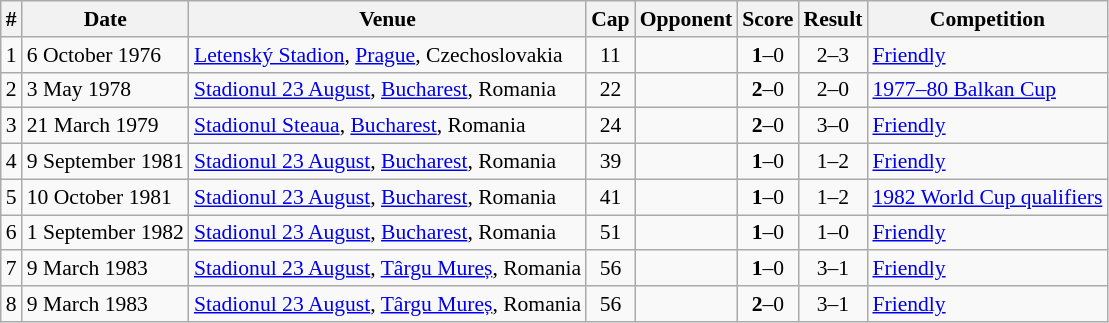<table class="wikitable sortable" style="font-size:90%">
<tr>
<th>#</th>
<th>Date</th>
<th>Venue</th>
<th>Cap</th>
<th>Opponent</th>
<th>Score</th>
<th>Result</th>
<th>Competition</th>
</tr>
<tr>
<td>1</td>
<td>6 October 1976</td>
<td><a href='#'>Letenský Stadion</a>, <a href='#'>Prague</a>, Czechoslovakia</td>
<td align=center>11</td>
<td></td>
<td align=center><strong>1</strong>–0</td>
<td align=center>2–3</td>
<td><a href='#'>Friendly</a></td>
</tr>
<tr>
<td>2</td>
<td>3 May 1978</td>
<td><a href='#'>Stadionul 23 August</a>, <a href='#'>Bucharest</a>, Romania</td>
<td align=center>22</td>
<td></td>
<td align=center><strong>2</strong>–0</td>
<td align=center>2–0</td>
<td><a href='#'>1977–80 Balkan Cup</a></td>
</tr>
<tr>
<td>3</td>
<td>21 March 1979</td>
<td><a href='#'>Stadionul Steaua</a>, <a href='#'>Bucharest</a>, Romania</td>
<td align=center>24</td>
<td></td>
<td align=center><strong>2</strong>–0</td>
<td align=center>3–0</td>
<td><a href='#'>Friendly</a></td>
</tr>
<tr>
<td>4</td>
<td>9 September 1981</td>
<td><a href='#'>Stadionul 23 August</a>, <a href='#'>Bucharest</a>, Romania</td>
<td align=center>39</td>
<td></td>
<td align=center><strong>1</strong>–0</td>
<td align=center>1–2</td>
<td><a href='#'>Friendly</a></td>
</tr>
<tr>
<td>5</td>
<td>10 October 1981</td>
<td><a href='#'>Stadionul 23 August</a>, <a href='#'>Bucharest</a>, Romania</td>
<td align=center>41</td>
<td></td>
<td align=center><strong>1</strong>–0</td>
<td align=center>1–2</td>
<td><a href='#'>1982 World Cup qualifiers</a></td>
</tr>
<tr>
<td>6</td>
<td>1 September 1982</td>
<td><a href='#'>Stadionul 23 August</a>, <a href='#'>Bucharest</a>, Romania</td>
<td align=center>51</td>
<td></td>
<td align=center><strong>1</strong>–0</td>
<td align=center>1–0</td>
<td><a href='#'>Friendly</a></td>
</tr>
<tr>
<td>7</td>
<td>9 March 1983</td>
<td><a href='#'>Stadionul 23 August</a>, <a href='#'>Târgu Mureș</a>, Romania</td>
<td align=center>56</td>
<td></td>
<td align=center><strong>1</strong>–0</td>
<td align=center>3–1</td>
<td><a href='#'>Friendly</a></td>
</tr>
<tr>
<td>8</td>
<td>9 March 1983</td>
<td><a href='#'>Stadionul 23 August</a>, <a href='#'>Târgu Mureș</a>, Romania</td>
<td align=center>56</td>
<td></td>
<td align=center><strong>2</strong>–0</td>
<td align=center>3–1</td>
<td><a href='#'>Friendly</a></td>
</tr>
</table>
